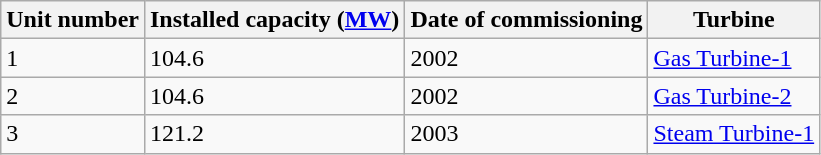<table class="sortable wikitable">
<tr>
<th>Unit number</th>
<th>Installed capacity (<a href='#'>MW</a>)</th>
<th>Date of commissioning</th>
<th>Turbine</th>
</tr>
<tr>
<td>1</td>
<td>104.6</td>
<td>2002</td>
<td><a href='#'>Gas Turbine-1</a></td>
</tr>
<tr>
<td>2</td>
<td>104.6</td>
<td>2002</td>
<td><a href='#'>Gas Turbine-2</a></td>
</tr>
<tr>
<td>3</td>
<td>121.2</td>
<td>2003</td>
<td><a href='#'>Steam Turbine-1</a></td>
</tr>
</table>
